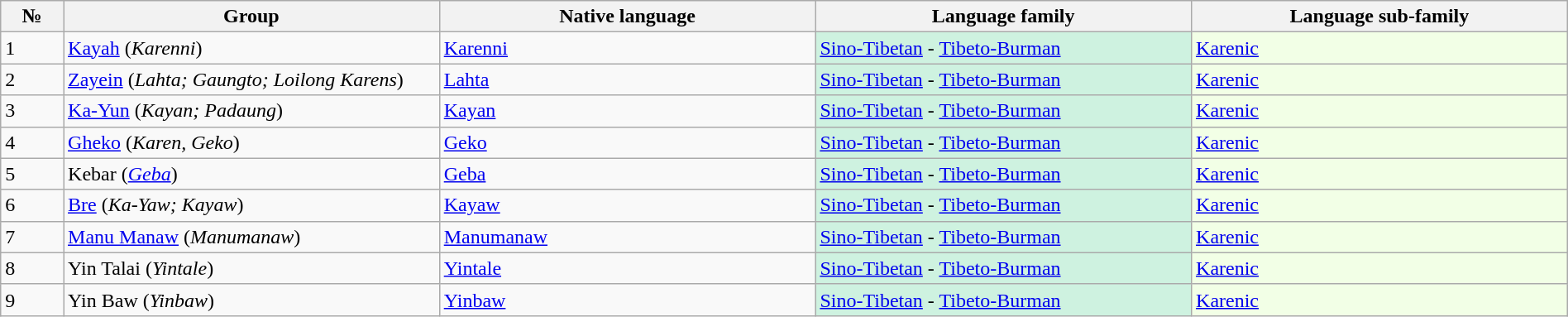<table class="wikitable sortable" width=100%>
<tr>
<th width=4%>№</th>
<th width=24%>Group</th>
<th width=24%>Native language</th>
<th width=24%>Language family</th>
<th width=24%>Language sub-family</th>
</tr>
<tr>
<td>1</td>
<td><a href='#'>Kayah</a> (<em>Karenni</em>)</td>
<td><a href='#'>Karenni</a></td>
<td style="background:#CEF2E0;"><a href='#'>Sino-Tibetan</a> - <a href='#'>Tibeto-Burman</a></td>
<td style="background:#F2FFE6;"><a href='#'>Karenic</a></td>
</tr>
<tr>
<td>2</td>
<td><a href='#'>Zayein</a> (<em>Lahta; Gaungto; Loilong Karens</em>)</td>
<td><a href='#'>Lahta</a></td>
<td style="background:#CEF2E0;"><a href='#'>Sino-Tibetan</a> - <a href='#'>Tibeto-Burman</a></td>
<td style="background:#F2FFE6;"><a href='#'>Karenic</a></td>
</tr>
<tr>
<td>3</td>
<td><a href='#'>Ka-Yun</a> (<em>Kayan; Padaung</em>)</td>
<td><a href='#'>Kayan</a></td>
<td style="background:#CEF2E0;"><a href='#'>Sino-Tibetan</a> - <a href='#'>Tibeto-Burman</a></td>
<td style="background:#F2FFE6;"><a href='#'>Karenic</a></td>
</tr>
<tr>
<td>4</td>
<td><a href='#'>Gheko</a> (<em>Karen, Geko</em>)</td>
<td><a href='#'>Geko</a></td>
<td style="background:#CEF2E0;"><a href='#'>Sino-Tibetan</a> - <a href='#'>Tibeto-Burman</a></td>
<td style="background:#F2FFE6;"><a href='#'>Karenic</a></td>
</tr>
<tr>
<td>5</td>
<td>Kebar (<a href='#'><em>Geba</em></a>)</td>
<td><a href='#'>Geba</a></td>
<td style="background:#CEF2E0;"><a href='#'>Sino-Tibetan</a> - <a href='#'>Tibeto-Burman</a></td>
<td style="background:#F2FFE6;"><a href='#'>Karenic</a></td>
</tr>
<tr>
<td>6</td>
<td><a href='#'>Bre</a> (<em>Ka-Yaw; Kayaw</em>)</td>
<td><a href='#'>Kayaw</a></td>
<td style="background:#CEF2E0;"><a href='#'>Sino-Tibetan</a> - <a href='#'>Tibeto-Burman</a></td>
<td style="background:#F2FFE6;"><a href='#'>Karenic</a></td>
</tr>
<tr>
<td>7</td>
<td><a href='#'>Manu Manaw</a> (<em>Manumanaw</em>)</td>
<td><a href='#'>Manumanaw</a></td>
<td style="background:#CEF2E0;"><a href='#'>Sino-Tibetan</a> - <a href='#'>Tibeto-Burman</a></td>
<td style="background:#F2FFE6;"><a href='#'>Karenic</a></td>
</tr>
<tr>
<td>8</td>
<td>Yin Talai (<em>Yintale</em>)</td>
<td><a href='#'>Yintale</a></td>
<td style="background:#CEF2E0;"><a href='#'>Sino-Tibetan</a> - <a href='#'>Tibeto-Burman</a></td>
<td style="background:#F2FFE6;"><a href='#'>Karenic</a></td>
</tr>
<tr>
<td>9</td>
<td>Yin Baw (<em>Yinbaw</em>)</td>
<td><a href='#'>Yinbaw</a></td>
<td style="background:#CEF2E0;"><a href='#'>Sino-Tibetan</a> - <a href='#'>Tibeto-Burman</a></td>
<td style="background:#F2FFE6;"><a href='#'>Karenic</a></td>
</tr>
</table>
